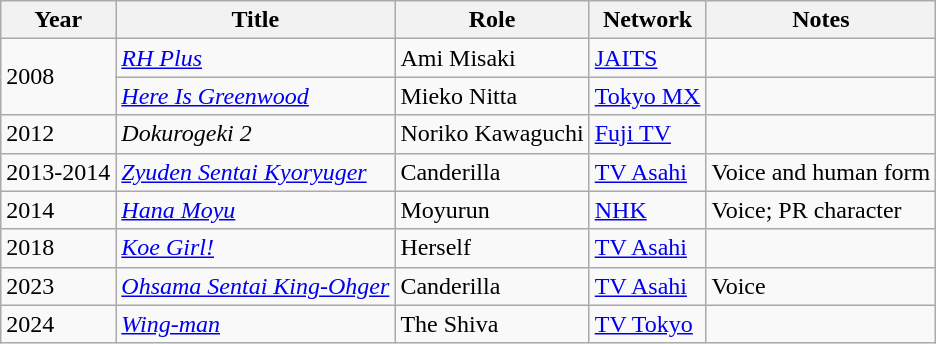<table class="wikitable sortable">
<tr>
<th>Year</th>
<th>Title</th>
<th>Role</th>
<th>Network</th>
<th class="unsortable">Notes</th>
</tr>
<tr>
<td rowspan="2">2008</td>
<td><em><a href='#'>RH Plus</a></em></td>
<td>Ami Misaki</td>
<td><a href='#'>JAITS</a></td>
<td></td>
</tr>
<tr>
<td><em><a href='#'>Here Is Greenwood</a></em></td>
<td>Mieko Nitta</td>
<td><a href='#'>Tokyo MX</a></td>
<td></td>
</tr>
<tr>
<td>2012</td>
<td><em>Dokurogeki 2</em></td>
<td>Noriko Kawaguchi</td>
<td><a href='#'>Fuji TV</a></td>
<td></td>
</tr>
<tr>
<td>2013-2014</td>
<td><em><a href='#'>Zyuden Sentai Kyoryuger</a></em></td>
<td>Canderilla</td>
<td><a href='#'>TV Asahi</a></td>
<td>Voice and human form</td>
</tr>
<tr>
<td>2014</td>
<td><em><a href='#'>Hana Moyu</a></em></td>
<td>Moyurun</td>
<td><a href='#'>NHK</a></td>
<td>Voice; PR character</td>
</tr>
<tr>
<td>2018</td>
<td><em><a href='#'>Koe Girl!</a></em></td>
<td>Herself</td>
<td><a href='#'>TV Asahi</a></td>
<td></td>
</tr>
<tr>
<td>2023</td>
<td><em><a href='#'>Ohsama Sentai King-Ohger</a></em></td>
<td>Canderilla</td>
<td><a href='#'>TV Asahi</a></td>
<td>Voice</td>
</tr>
<tr>
<td>2024</td>
<td><a href='#'><em>Wing-man</em></a></td>
<td>The Shiva</td>
<td><a href='#'>TV Tokyo</a></td>
<td></td>
</tr>
</table>
